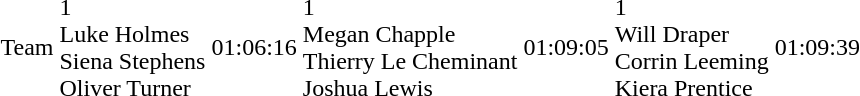<table>
<tr>
<td>Team</td>
<td valign=top> 1 <br> Luke Holmes <br> Siena Stephens <br> Oliver Turner</td>
<td>01:06:16</td>
<td valign=top> 1 <br> Megan Chapple <br> Thierry Le Cheminant <br> Joshua Lewis</td>
<td>01:09:05</td>
<td valign=top> 1 <br> Will Draper <br> Corrin Leeming <br> Kiera Prentice</td>
<td>01:09:39</td>
</tr>
</table>
